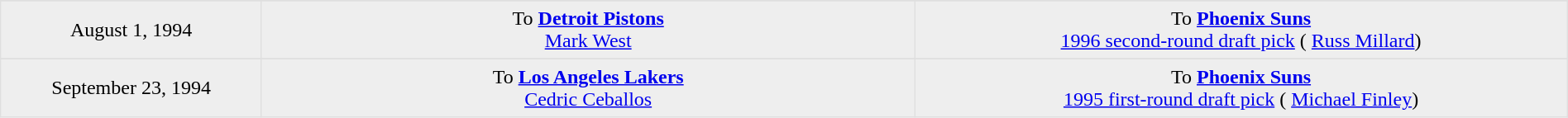<table border=1 style="border-collapse:collapse; text-align: center; width: 100%" bordercolor="#DFDFDF"  cellpadding="5">
<tr>
</tr>
<tr bgcolor="eeeeee">
<td style="width:12%">August 1, 1994</td>
<td style="width:30%" valign="top">To <strong><a href='#'>Detroit Pistons</a></strong><br> <a href='#'>Mark West</a></td>
<td style="width:30%" valign="top">To <strong><a href='#'>Phoenix Suns</a></strong><br><a href='#'>1996 second-round draft pick</a> ( <a href='#'>Russ Millard</a>)</td>
</tr>
<tr>
</tr>
<tr bgcolor="eeeeee">
<td style="width:12%">September 23, 1994</td>
<td style="width:30%" valign="top">To <strong><a href='#'>Los Angeles Lakers</a></strong><br> <a href='#'>Cedric Ceballos</a></td>
<td style="width:30%" valign="top">To <strong><a href='#'>Phoenix Suns</a></strong><br><a href='#'>1995 first-round draft pick</a> ( <a href='#'>Michael Finley</a>)</td>
</tr>
</table>
